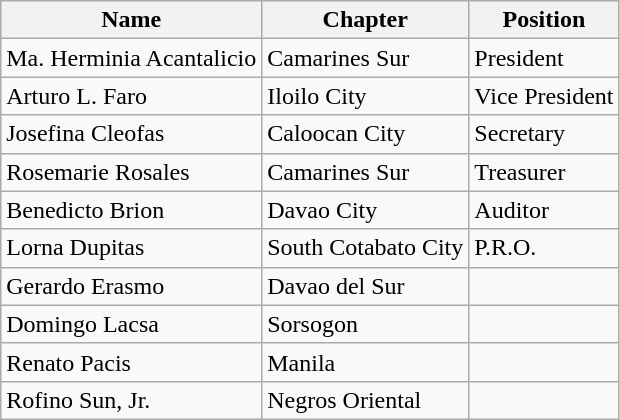<table class="wikitable">
<tr>
<th>Name</th>
<th>Chapter</th>
<th>Position</th>
</tr>
<tr>
<td>Ma. Herminia Acantalicio</td>
<td>Camarines Sur</td>
<td>President</td>
</tr>
<tr>
<td>Arturo L. Faro</td>
<td>Iloilo City</td>
<td>Vice President</td>
</tr>
<tr>
<td>Josefina Cleofas</td>
<td>Caloocan City</td>
<td>Secretary</td>
</tr>
<tr>
<td>Rosemarie Rosales</td>
<td>Camarines Sur</td>
<td>Treasurer</td>
</tr>
<tr>
<td>Benedicto Brion</td>
<td>Davao City</td>
<td>Auditor</td>
</tr>
<tr>
<td>Lorna Dupitas</td>
<td>South Cotabato City</td>
<td>P.R.O.</td>
</tr>
<tr>
<td>Gerardo Erasmo</td>
<td>Davao del Sur</td>
<td></td>
</tr>
<tr>
<td>Domingo Lacsa</td>
<td>Sorsogon</td>
<td></td>
</tr>
<tr>
<td>Renato Pacis</td>
<td>Manila</td>
<td></td>
</tr>
<tr>
<td>Rofino Sun, Jr.</td>
<td>Negros Oriental</td>
<td></td>
</tr>
</table>
